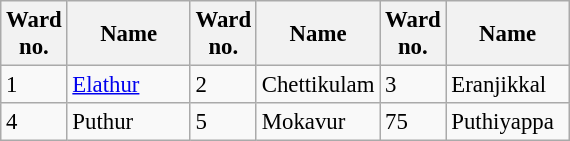<table class="wikitable sortable" style="font-size: 95%;">
<tr>
<th width="20px">Ward no.</th>
<th width="75px">Name</th>
<th width="20px">Ward no.</th>
<th width="75px">Name</th>
<th width="20px">Ward no.</th>
<th width="75px">Name</th>
</tr>
<tr>
<td>1</td>
<td><a href='#'>Elathur</a></td>
<td>2</td>
<td>Chettikulam</td>
<td>3</td>
<td>Eranjikkal</td>
</tr>
<tr>
<td>4</td>
<td>Puthur</td>
<td>5</td>
<td>Mokavur</td>
<td>75</td>
<td>Puthiyappa</td>
</tr>
</table>
